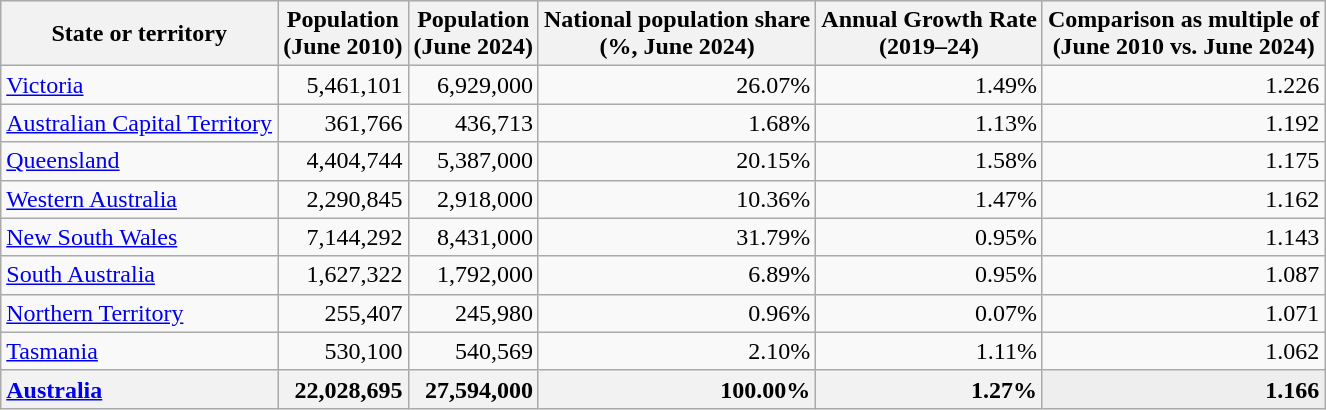<table class="wikitable sortable">
<tr style="background: #efefef;">
<th>State or territory</th>
<th>Population<br>(June 2010)</th>
<th>Population<br>(June 2024)</th>
<th>National population share<br>(%, June 2024)</th>
<th>Annual Growth Rate<br>(2019–24)</th>
<th>Comparison as multiple of<br>(June 2010 vs. June 2024)</th>
</tr>
<tr>
<td> <a href='#'>Victoria</a></td>
<td style="text-align: right;">5,461,101</td>
<td style="text-align: right;">6,929,000</td>
<td style="text-align: right;">26.07%</td>
<td style="text-align: right;"> 1.49%</td>
<td style="text-align: right;">1.226</td>
</tr>
<tr>
<td> <a href='#'>Australian Capital Territory</a></td>
<td style="text-align: right;">361,766</td>
<td style="text-align: right;">436,713</td>
<td style="text-align: right;">1.68%</td>
<td style="text-align: right;"> 1.13%</td>
<td style="text-align: right;">1.192</td>
</tr>
<tr>
<td> <a href='#'>Queensland</a></td>
<td style="text-align: right;">4,404,744</td>
<td style="text-align: right;">5,387,000</td>
<td style="text-align: right;">20.15%</td>
<td style="text-align: right;"> 1.58%</td>
<td style="text-align: right;">1.175</td>
</tr>
<tr>
<td> <a href='#'>Western Australia</a></td>
<td style="text-align: right;">2,290,845</td>
<td style="text-align: right;">2,918,000</td>
<td style="text-align: right;">10.36%</td>
<td style="text-align: right;"> 1.47%</td>
<td style="text-align: right;">1.162</td>
</tr>
<tr>
<td> <a href='#'>New South Wales</a></td>
<td style="text-align: right;">7,144,292</td>
<td style="text-align: right;">8,431,000</td>
<td style="text-align: right;">31.79%</td>
<td style="text-align: right;"> 0.95%</td>
<td style="text-align: right;">1.143</td>
</tr>
<tr>
<td> <a href='#'>South Australia</a></td>
<td style="text-align: right;">1,627,322</td>
<td style="text-align: right;">1,792,000</td>
<td style="text-align: right;">6.89%</td>
<td style="text-align: right;"> 0.95%</td>
<td style="text-align: right;">1.087</td>
</tr>
<tr>
<td> <a href='#'>Northern Territory</a></td>
<td style="text-align: right;">255,407</td>
<td style="text-align: right;">245,980</td>
<td style="text-align: right;">0.96%</td>
<td style="text-align: right;"> 0.07%</td>
<td style="text-align: right;">1.071</td>
</tr>
<tr>
<td> <a href='#'>Tasmania</a></td>
<td style="text-align: right;">530,100</td>
<td style="text-align: right;">540,569</td>
<td style="text-align: right;">2.10%</td>
<td style="text-align: right;"> 1.11%</td>
<td style="text-align: right;">1.062</td>
</tr>
<tr bgcolor=#eeeeee>
<th style="text-align: left;"> <a href='#'>Australia</a></th>
<th style="text-align: right;">22,028,695</th>
<th style="text-align: right;">27,594,000</th>
<th style="text-align: right;">100.00%</th>
<th style="text-align: right;"> 1.27%</th>
<td style="text-align: right;"><strong>1.166</strong></td>
</tr>
</table>
